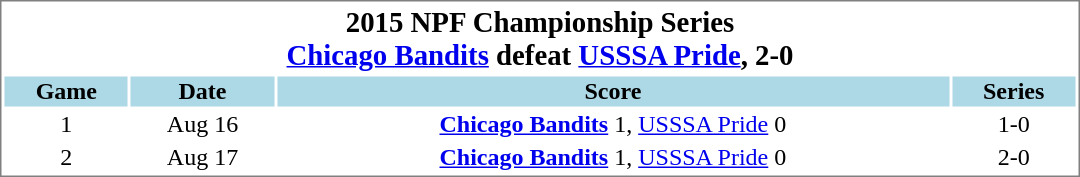<table cellpadding="1"  style="min-width:45em;text-align:center;font-size:100%; border:1px solid gray;">
<tr style="font-size:larger;">
<th colspan=8>2015 NPF Championship Series<br><a href='#'>Chicago Bandits</a> defeat <a href='#'>USSSA Pride</a>, 2-0</th>
</tr>
<tr style="background:lightblue;">
<th>Game</th>
<th>Date</th>
<th>Score</th>
<th>Series<br></th>
</tr>
<tr>
<td>1</td>
<td>Aug 16</td>
<td><strong><a href='#'>Chicago Bandits</a></strong> 1, <a href='#'>USSSA Pride</a> 0</td>
<td>1-0</td>
</tr>
<tr>
<td>2</td>
<td>Aug 17</td>
<td><strong><a href='#'>Chicago Bandits</a></strong> 1, <a href='#'>USSSA Pride</a> 0</td>
<td>2-0</td>
</tr>
</table>
